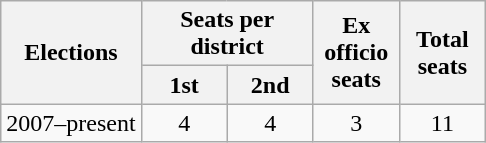<table class="wikitable">
<tr>
<th rowspan="2">Elections</th>
<th colspan="2">Seats per district</th>
<th rowspan="2" width="50px">Ex officio seats</th>
<th rowspan="2" width="50px">Total seats</th>
</tr>
<tr>
<th width="50px">1st</th>
<th width="50px">2nd</th>
</tr>
<tr align=center>
<td>2007–present</td>
<td>4</td>
<td>4</td>
<td>3</td>
<td>11</td>
</tr>
</table>
